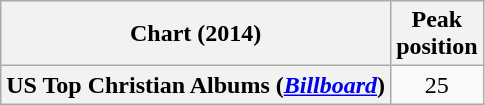<table class="wikitable sortable plainrowheaders" style="text-align:center">
<tr>
<th scope="col">Chart (2014)</th>
<th scope="col">Peak<br>position</th>
</tr>
<tr>
<th scope="row">US Top Christian Albums (<em><a href='#'>Billboard</a></em>)</th>
<td>25</td>
</tr>
</table>
